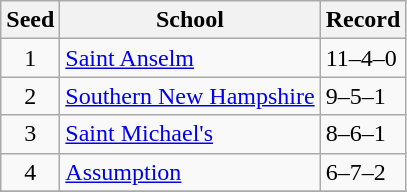<table class="wikitable">
<tr>
<th>Seed</th>
<th>School</th>
<th>Record</th>
</tr>
<tr>
<td align=center>1</td>
<td><a href='#'>Saint Anselm</a></td>
<td>11–4–0</td>
</tr>
<tr>
<td align=center>2</td>
<td><a href='#'>Southern New Hampshire</a></td>
<td>9–5–1</td>
</tr>
<tr>
<td align=center>3</td>
<td><a href='#'>Saint Michael's</a></td>
<td>8–6–1</td>
</tr>
<tr>
<td align=center>4</td>
<td><a href='#'>Assumption</a></td>
<td>6–7–2</td>
</tr>
<tr>
</tr>
</table>
